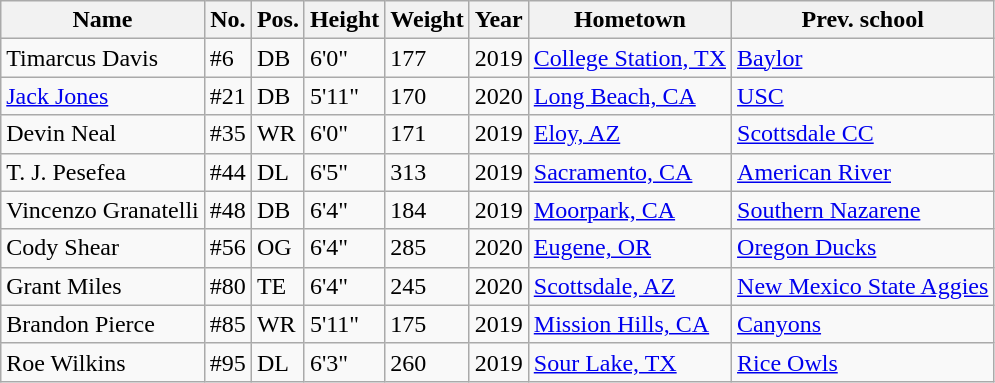<table class="wikitable sortable">
<tr>
<th>Name</th>
<th>No.</th>
<th>Pos.</th>
<th>Height</th>
<th>Weight</th>
<th>Year</th>
<th>Hometown</th>
<th class="unsortable">Prev. school</th>
</tr>
<tr>
<td>Timarcus Davis</td>
<td>#6</td>
<td>DB</td>
<td>6'0"</td>
<td>177</td>
<td>2019</td>
<td><a href='#'>College Station, TX</a></td>
<td><a href='#'>Baylor</a></td>
</tr>
<tr>
<td><a href='#'>Jack Jones</a></td>
<td>#21</td>
<td>DB</td>
<td>5'11"</td>
<td>170</td>
<td>2020</td>
<td><a href='#'>Long Beach, CA</a></td>
<td><a href='#'>USC</a></td>
</tr>
<tr>
<td>Devin Neal</td>
<td>#35</td>
<td>WR</td>
<td>6'0"</td>
<td>171</td>
<td>2019</td>
<td><a href='#'>Eloy, AZ</a></td>
<td><a href='#'>Scottsdale CC</a></td>
</tr>
<tr>
<td>T. J. Pesefea</td>
<td>#44</td>
<td>DL</td>
<td>6'5"</td>
<td>313</td>
<td>2019</td>
<td><a href='#'>Sacramento, CA</a></td>
<td><a href='#'>American River</a></td>
</tr>
<tr>
<td>Vincenzo Granatelli</td>
<td>#48</td>
<td>DB</td>
<td>6'4"</td>
<td>184</td>
<td>2019</td>
<td><a href='#'>Moorpark, CA</a></td>
<td><a href='#'>Southern Nazarene</a></td>
</tr>
<tr>
<td>Cody Shear</td>
<td>#56</td>
<td>OG</td>
<td>6'4"</td>
<td>285</td>
<td>2020</td>
<td><a href='#'>Eugene, OR</a></td>
<td><a href='#'>Oregon Ducks</a></td>
</tr>
<tr>
<td>Grant Miles</td>
<td>#80</td>
<td>TE</td>
<td>6'4"</td>
<td>245</td>
<td>2020</td>
<td><a href='#'>Scottsdale, AZ</a></td>
<td><a href='#'>New Mexico State Aggies</a></td>
</tr>
<tr>
<td>Brandon Pierce</td>
<td>#85</td>
<td>WR</td>
<td>5'11"</td>
<td>175</td>
<td>2019</td>
<td><a href='#'>Mission Hills, CA</a></td>
<td><a href='#'>Canyons</a></td>
</tr>
<tr>
<td>Roe Wilkins</td>
<td>#95</td>
<td>DL</td>
<td>6'3"</td>
<td>260</td>
<td>2019</td>
<td><a href='#'>Sour Lake, TX</a></td>
<td><a href='#'>Rice Owls</a></td>
</tr>
</table>
